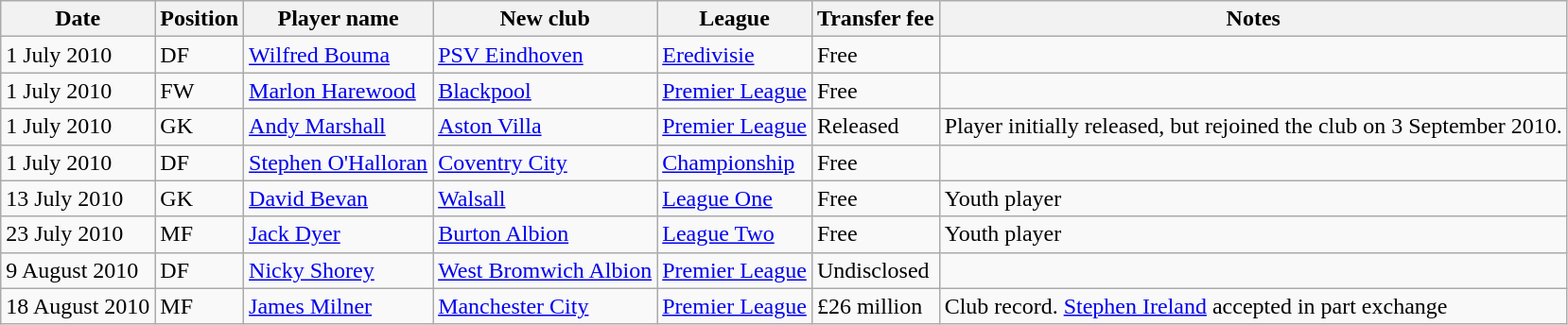<table class="wikitable">
<tr>
<th>Date</th>
<th>Position</th>
<th>Player name</th>
<th>New club</th>
<th>League</th>
<th>Transfer fee</th>
<th>Notes</th>
</tr>
<tr>
<td>1 July 2010</td>
<td>DF</td>
<td> <a href='#'>Wilfred Bouma</a></td>
<td> <a href='#'>PSV Eindhoven</a></td>
<td> <a href='#'>Eredivisie</a></td>
<td>Free</td>
<td></td>
</tr>
<tr>
<td>1 July 2010</td>
<td>FW</td>
<td> <a href='#'>Marlon Harewood</a></td>
<td> <a href='#'>Blackpool</a></td>
<td> <a href='#'>Premier League</a></td>
<td>Free</td>
<td></td>
</tr>
<tr>
<td>1 July 2010</td>
<td>GK</td>
<td> <a href='#'>Andy Marshall</a></td>
<td> <a href='#'>Aston Villa</a></td>
<td> <a href='#'>Premier League</a></td>
<td>Released</td>
<td>Player initially released, but rejoined the club on 3 September 2010.</td>
</tr>
<tr>
<td>1 July 2010</td>
<td>DF</td>
<td> <a href='#'>Stephen O'Halloran</a></td>
<td> <a href='#'>Coventry City</a></td>
<td> <a href='#'>Championship</a></td>
<td>Free</td>
<td></td>
</tr>
<tr>
<td>13 July 2010</td>
<td>GK</td>
<td> <a href='#'>David Bevan</a></td>
<td> <a href='#'>Walsall</a></td>
<td> <a href='#'>League One</a></td>
<td>Free</td>
<td>Youth player</td>
</tr>
<tr>
<td>23 July 2010</td>
<td>MF</td>
<td> <a href='#'>Jack Dyer</a></td>
<td> <a href='#'>Burton Albion</a></td>
<td> <a href='#'>League Two</a></td>
<td>Free</td>
<td>Youth player</td>
</tr>
<tr>
<td>9 August 2010</td>
<td>DF</td>
<td> <a href='#'>Nicky Shorey</a></td>
<td> <a href='#'>West Bromwich Albion</a></td>
<td> <a href='#'>Premier League</a></td>
<td>Undisclosed</td>
<td></td>
</tr>
<tr>
<td>18 August 2010</td>
<td>MF</td>
<td> <a href='#'>James Milner</a></td>
<td> <a href='#'>Manchester City</a></td>
<td> <a href='#'>Premier League</a></td>
<td>£26 million</td>
<td>Club record. <a href='#'>Stephen Ireland</a> accepted in part exchange</td>
</tr>
</table>
